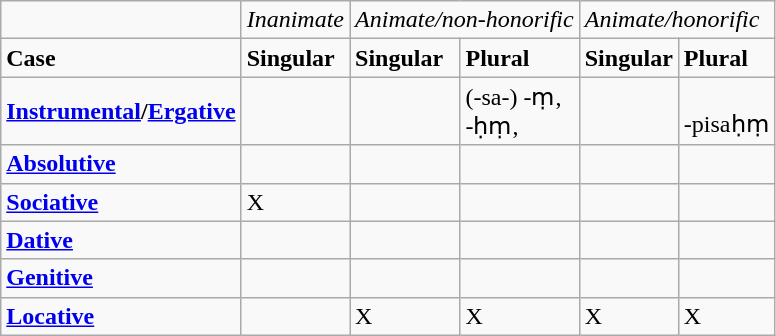<table class="wikitable">
<tr>
<td></td>
<td><em>Inanimate</em></td>
<td colspan="2"><em>Animate/non-honorific</em></td>
<td colspan="2"><em>Animate/honorific</em></td>
</tr>
<tr>
<td><strong>Case</strong></td>
<td><strong>Singular</strong></td>
<td><strong>Singular</strong></td>
<td><strong>Plural</strong></td>
<td><strong>Singular</strong></td>
<td><strong>Plural</strong></td>
</tr>
<tr>
<td><strong><a href='#'>Instrumental</a>/<a href='#'>Ergative</a></strong></td>
<td></td>
<td></td>
<td>(-sa-) -ṃ,<br>-ḥṃ,</td>
<td></td>
<td><br>-pisaḥṃ</td>
</tr>
<tr>
<td><strong><a href='#'>Absolutive</a></strong></td>
<td></td>
<td></td>
<td></td>
<td></td>
<td></td>
</tr>
<tr>
<td><strong><a href='#'>Sociative</a></strong></td>
<td>X</td>
<td></td>
<td></td>
<td></td>
<td></td>
</tr>
<tr>
<td><strong><a href='#'>Dative</a></strong></td>
<td></td>
<td></td>
<td></td>
<td></td>
<td></td>
</tr>
<tr>
<td><strong><a href='#'>Genitive</a></strong></td>
<td></td>
<td></td>
<td></td>
<td></td>
<td></td>
</tr>
<tr>
<td><strong><a href='#'>Locative</a></strong></td>
<td></td>
<td>X</td>
<td>X</td>
<td>X</td>
<td>X</td>
</tr>
</table>
